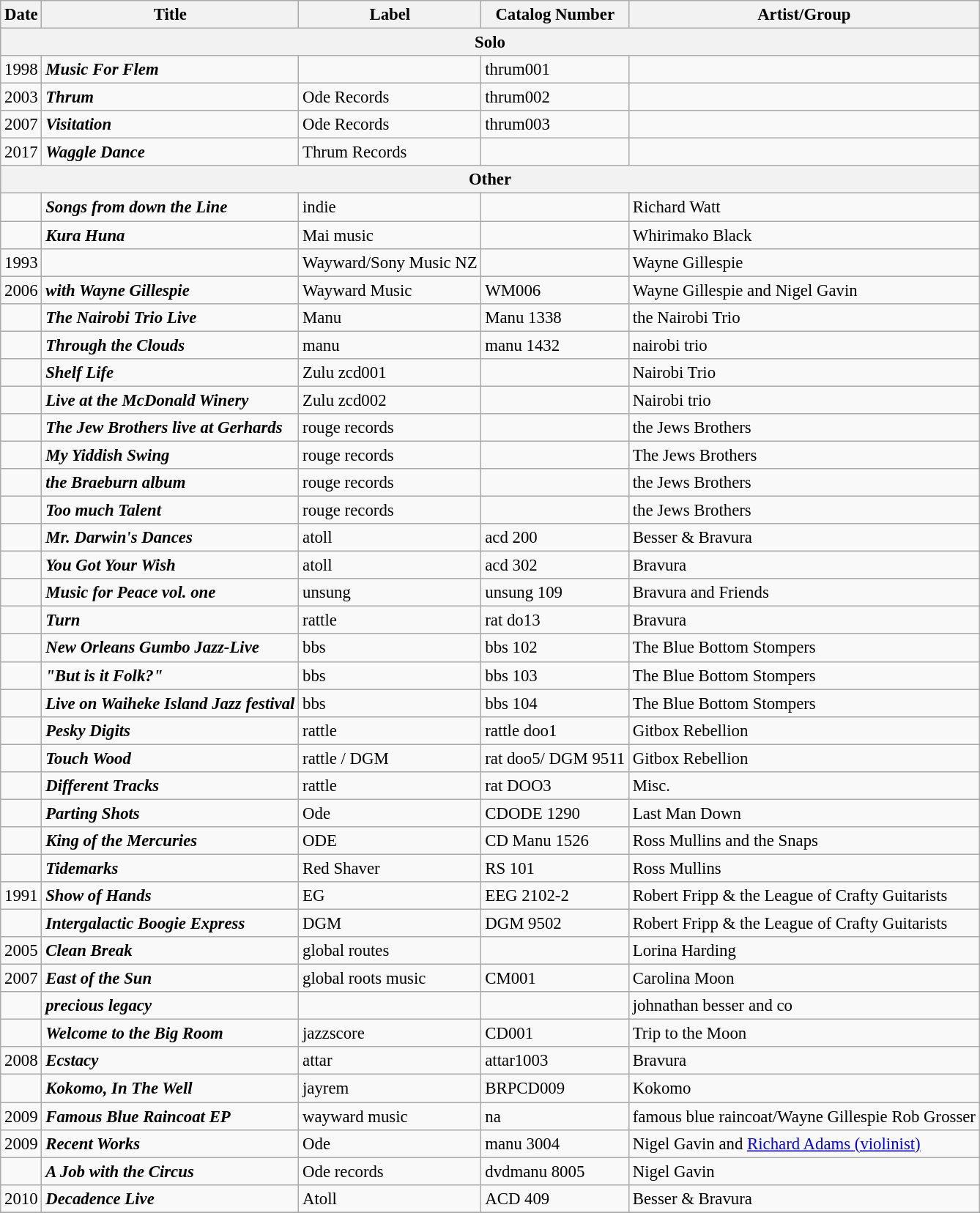<table class="wikitable" style="font-size: 95%;">
<tr>
<th>Date</th>
<th>Title</th>
<th>Label</th>
<th>Catalog Number</th>
<th>Artist/Group</th>
</tr>
<tr>
<th colspan="5">Solo</th>
</tr>
<tr>
<td>1998</td>
<td><strong><em>Music For Flem</em></strong><br></td>
<td></td>
<td>thrum001</td>
<td></td>
</tr>
<tr>
<td>2003</td>
<td><strong><em>Thrum</em></strong><br></td>
<td>Ode Records</td>
<td>thrum002</td>
<td></td>
</tr>
<tr>
<td>2007</td>
<td><strong><em>Visitation</em></strong><br></td>
<td>Ode Records</td>
<td>thrum003</td>
<td></td>
</tr>
<tr>
<td>2017</td>
<td><strong><em>Waggle Dance</em></strong><br></td>
<td>Thrum Records</td>
<td></td>
<td></td>
</tr>
<tr bgcolor="#DDDDDD">
<th colspan="5">Other</th>
</tr>
<tr>
<td></td>
<td><strong><em>Songs from down the Line</em></strong></td>
<td>indie</td>
<td></td>
<td>Richard Watt</td>
</tr>
<tr>
<td></td>
<td><strong><em>Kura Huna </em></strong></td>
<td>Mai music</td>
<td></td>
<td>Whirimako Black</td>
</tr>
<tr>
<td>1993</td>
<td><strong><em></em></strong><br></td>
<td>Wayward/Sony Music NZ</td>
<td></td>
<td>Wayne Gillespie</td>
</tr>
<tr>
<td>2006</td>
<td><strong><em> with Wayne Gillespie</em></strong></td>
<td>Wayward Music</td>
<td>WM006</td>
<td>Wayne Gillespie and Nigel Gavin</td>
</tr>
<tr>
<td></td>
<td><strong><em>The Nairobi Trio Live</em></strong></td>
<td>Manu</td>
<td>Manu 1338</td>
<td>the Nairobi Trio</td>
</tr>
<tr>
<td></td>
<td><strong><em>Through the Clouds</em></strong></td>
<td>manu</td>
<td>manu 1432</td>
<td>nairobi trio</td>
</tr>
<tr>
<td></td>
<td><strong><em>Shelf Life</em></strong></td>
<td>Zulu zcd001</td>
<td></td>
<td>Nairobi Trio</td>
</tr>
<tr>
<td></td>
<td><strong><em>Live at the McDonald Winery</em></strong></td>
<td>Zulu zcd002</td>
<td></td>
<td>Nairobi trio</td>
</tr>
<tr>
<td></td>
<td><strong><em>The Jew Brothers live at Gerhards</em></strong></td>
<td>rouge records</td>
<td></td>
<td>the Jews Brothers</td>
</tr>
<tr>
<td></td>
<td><strong><em>My Yiddish Swing</em></strong></td>
<td>rouge records</td>
<td></td>
<td>The Jews Brothers</td>
</tr>
<tr>
<td></td>
<td><strong><em>the Braeburn album</em></strong></td>
<td>rouge records</td>
<td></td>
<td>the Jews Brothers</td>
</tr>
<tr>
<td></td>
<td><strong><em>Too much Talent</em></strong></td>
<td>rouge records</td>
<td></td>
<td>the Jews Brothers</td>
</tr>
<tr>
<td></td>
<td><strong><em>Mr. Darwin's Dances</em></strong></td>
<td>atoll</td>
<td>acd 200</td>
<td>Besser & Bravura</td>
</tr>
<tr>
<td></td>
<td><strong><em>You Got Your Wish</em></strong></td>
<td>atoll</td>
<td>acd 302</td>
<td>Bravura</td>
</tr>
<tr>
<td></td>
<td><strong><em>Music for Peace vol. one</em></strong></td>
<td>unsung</td>
<td>unsung 109</td>
<td>Bravura and Friends</td>
</tr>
<tr>
<td></td>
<td><strong><em>Turn</em></strong></td>
<td>rattle</td>
<td>rat do13</td>
<td>Bravura</td>
</tr>
<tr>
<td></td>
<td><strong><em>New Orleans Gumbo Jazz-Live</em></strong></td>
<td>bbs</td>
<td>bbs 102</td>
<td>The Blue Bottom Stompers</td>
</tr>
<tr>
<td></td>
<td><strong><em>"But is it Folk?"</em></strong></td>
<td>bbs</td>
<td>bbs 103</td>
<td>The Blue Bottom Stompers</td>
</tr>
<tr>
<td></td>
<td><strong><em>Live on Waiheke Island Jazz festival</em></strong></td>
<td>bbs</td>
<td>bbs 104</td>
<td>The Blue Bottom Stompers</td>
</tr>
<tr>
<td></td>
<td><strong><em>Pesky Digits</em></strong></td>
<td>rattle</td>
<td>rattle doo1</td>
<td>Gitbox Rebellion</td>
</tr>
<tr>
<td></td>
<td><strong><em>Touch Wood</em></strong></td>
<td>rattle / DGM</td>
<td>rat doo5/ DGM 9511</td>
<td>Gitbox Rebellion</td>
</tr>
<tr>
<td></td>
<td><strong><em>Different Tracks</em></strong></td>
<td>rattle</td>
<td>rat DOO3</td>
<td>Misc.</td>
</tr>
<tr>
<td></td>
<td><strong><em>Parting Shots</em></strong></td>
<td>Ode</td>
<td>CDODE 1290</td>
<td>Last Man Down</td>
</tr>
<tr>
<td></td>
<td><strong><em>King of the Mercuries</em></strong></td>
<td>ODE</td>
<td>CD Manu 1526</td>
<td>Ross Mullins and the Snaps</td>
</tr>
<tr>
<td></td>
<td><strong><em>Tidemarks</em></strong></td>
<td>Red Shaver</td>
<td>RS 101</td>
<td>Ross Mullins</td>
</tr>
<tr>
<td>1991</td>
<td><strong><em>Show of Hands</em></strong></td>
<td>EG</td>
<td>EEG 2102-2</td>
<td>Robert Fripp & the League of Crafty Guitarists</td>
</tr>
<tr>
<td></td>
<td><strong><em>Intergalactic Boogie Express</em></strong></td>
<td>DGM</td>
<td>DGM 9502</td>
<td>Robert Fripp & the League of Crafty Guitarists</td>
</tr>
<tr>
<td>2005</td>
<td><strong><em>Clean Break </em></strong></td>
<td>global routes</td>
<td></td>
<td>Lorina Harding</td>
</tr>
<tr>
<td>2007</td>
<td><strong><em>East of the Sun</em></strong></td>
<td>global roots music</td>
<td>CM001</td>
<td>Carolina Moon</td>
</tr>
<tr>
<td></td>
<td><strong><em>precious legacy</em></strong></td>
<td></td>
<td></td>
<td>johnathan besser and co</td>
</tr>
<tr>
<td></td>
<td><strong><em>Welcome to the Big Room</em></strong></td>
<td>jazzscore</td>
<td>CD001</td>
<td>Trip to the Moon</td>
</tr>
<tr>
<td>2008</td>
<td><strong><em>Ecstacy</em></strong></td>
<td>attar</td>
<td>attar1003</td>
<td>Bravura</td>
</tr>
<tr>
<td></td>
<td><strong><em>Kokomo, In The Well</em></strong></td>
<td>jayrem</td>
<td>BRPCD009</td>
<td>Kokomo</td>
</tr>
<tr>
<td>2009</td>
<td><strong><em>Famous Blue Raincoat EP</em></strong></td>
<td>wayward music</td>
<td>na</td>
<td>famous blue raincoat/Wayne Gillespie Rob Grosser</td>
</tr>
<tr>
<td>2009</td>
<td><strong><em>Recent Works</em></strong></td>
<td>Ode</td>
<td>manu 3004</td>
<td>Nigel Gavin and <a href='#'>Richard Adams (violinist)</a></td>
</tr>
<tr>
<td></td>
<td><strong><em>A Job with the Circus</em></strong></td>
<td>Ode records</td>
<td>dvdmanu 8005</td>
<td>Nigel Gavin</td>
</tr>
<tr>
<td>2010</td>
<td><strong><em>Decadence Live</em></strong></td>
<td>Atoll</td>
<td>ACD 409</td>
<td>Besser & Bravura</td>
</tr>
<tr>
</tr>
</table>
